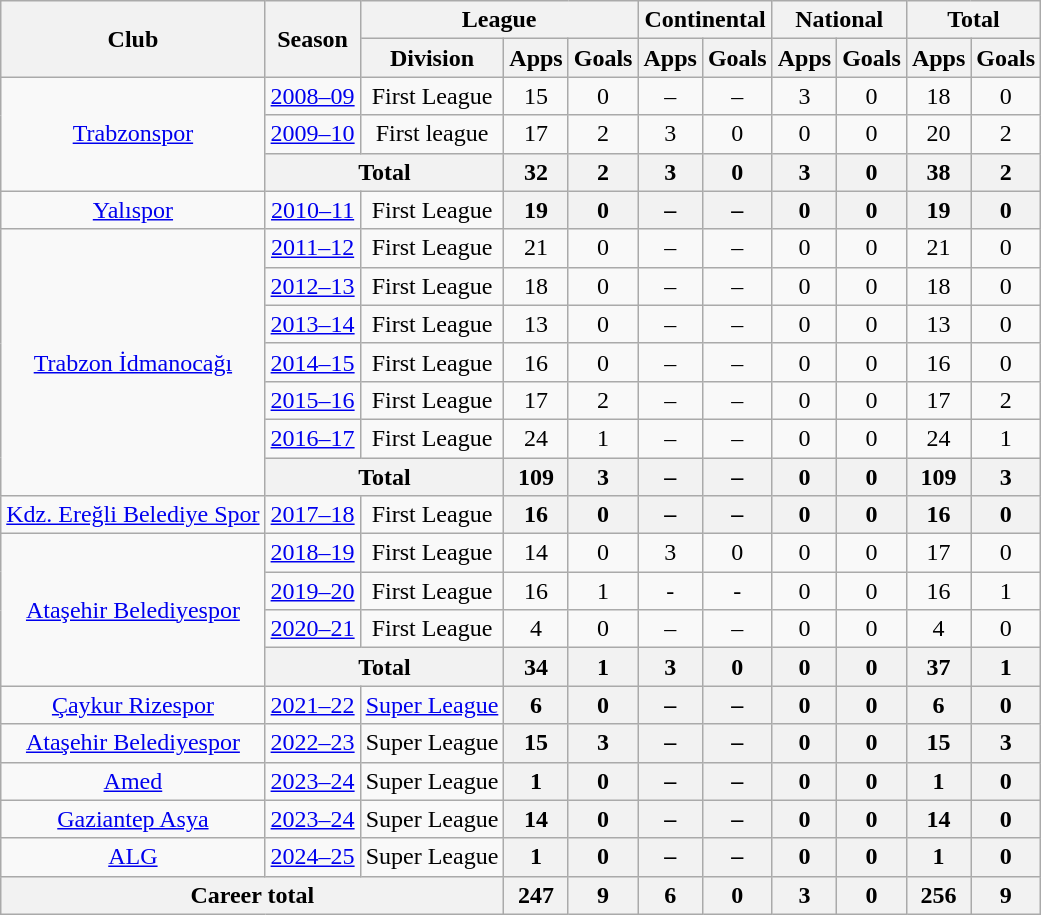<table class="wikitable" style="text-align: center;">
<tr>
<th rowspan="2">Club</th>
<th rowspan="2">Season</th>
<th colspan="3">League</th>
<th colspan="2">Continental</th>
<th colspan="2">National</th>
<th colspan="2">Total</th>
</tr>
<tr>
<th>Division</th>
<th>Apps</th>
<th>Goals</th>
<th>Apps</th>
<th>Goals</th>
<th>Apps</th>
<th>Goals</th>
<th>Apps</th>
<th>Goals</th>
</tr>
<tr>
<td rowspan=3><a href='#'>Trabzonspor</a></td>
<td><a href='#'>2008–09</a></td>
<td>First League</td>
<td>15</td>
<td>0</td>
<td>–</td>
<td>–</td>
<td>3</td>
<td>0</td>
<td>18</td>
<td>0</td>
</tr>
<tr>
<td><a href='#'>2009–10</a></td>
<td>First league</td>
<td>17</td>
<td>2</td>
<td>3</td>
<td>0</td>
<td>0</td>
<td>0</td>
<td>20</td>
<td>2</td>
</tr>
<tr>
<th colspan=2>Total</th>
<th>32</th>
<th>2</th>
<th>3</th>
<th>0</th>
<th>3</th>
<th>0</th>
<th>38</th>
<th>2</th>
</tr>
<tr>
<td><a href='#'>Yalıspor</a></td>
<td><a href='#'>2010–11</a></td>
<td>First League</td>
<th>19</th>
<th>0</th>
<th>–</th>
<th>–</th>
<th>0</th>
<th>0</th>
<th>19</th>
<th>0</th>
</tr>
<tr>
<td rowspan=7><a href='#'>Trabzon İdmanocağı</a></td>
<td><a href='#'>2011–12</a></td>
<td>First League</td>
<td>21</td>
<td>0</td>
<td>–</td>
<td>–</td>
<td>0</td>
<td>0</td>
<td>21</td>
<td>0</td>
</tr>
<tr>
<td><a href='#'>2012–13</a></td>
<td>First League</td>
<td>18</td>
<td>0</td>
<td>–</td>
<td>–</td>
<td>0</td>
<td>0</td>
<td>18</td>
<td>0</td>
</tr>
<tr>
<td><a href='#'>2013–14</a></td>
<td>First League</td>
<td>13</td>
<td>0</td>
<td>–</td>
<td>–</td>
<td>0</td>
<td>0</td>
<td>13</td>
<td>0</td>
</tr>
<tr>
<td><a href='#'>2014–15</a></td>
<td>First League</td>
<td>16</td>
<td>0</td>
<td>–</td>
<td>–</td>
<td>0</td>
<td>0</td>
<td>16</td>
<td>0</td>
</tr>
<tr>
<td><a href='#'>2015–16</a></td>
<td>First League</td>
<td>17</td>
<td>2</td>
<td>–</td>
<td>–</td>
<td>0</td>
<td>0</td>
<td>17</td>
<td>2</td>
</tr>
<tr>
<td><a href='#'>2016–17</a></td>
<td>First League</td>
<td>24</td>
<td>1</td>
<td>–</td>
<td>–</td>
<td>0</td>
<td>0</td>
<td>24</td>
<td>1</td>
</tr>
<tr>
<th colspan=2>Total</th>
<th>109</th>
<th>3</th>
<th>–</th>
<th>–</th>
<th>0</th>
<th>0</th>
<th>109</th>
<th>3</th>
</tr>
<tr>
<td><a href='#'>Kdz. Ereğli Belediye Spor</a></td>
<td><a href='#'>2017–18</a></td>
<td>First League</td>
<th>16</th>
<th>0</th>
<th>–</th>
<th>–</th>
<th>0</th>
<th>0</th>
<th>16</th>
<th>0</th>
</tr>
<tr>
<td rowspan=4><a href='#'>Ataşehir Belediyespor</a></td>
<td><a href='#'>2018–19</a></td>
<td>First League</td>
<td>14</td>
<td>0</td>
<td>3</td>
<td>0</td>
<td>0</td>
<td>0</td>
<td>17</td>
<td>0</td>
</tr>
<tr>
<td><a href='#'>2019–20</a></td>
<td>First League</td>
<td>16</td>
<td>1</td>
<td>-</td>
<td>-</td>
<td>0</td>
<td>0</td>
<td>16</td>
<td>1</td>
</tr>
<tr>
<td><a href='#'>2020–21</a></td>
<td>First League</td>
<td>4</td>
<td>0</td>
<td>–</td>
<td>–</td>
<td>0</td>
<td>0</td>
<td>4</td>
<td>0</td>
</tr>
<tr>
<th colspan=2>Total</th>
<th>34</th>
<th>1</th>
<th>3</th>
<th>0</th>
<th>0</th>
<th>0</th>
<th>37</th>
<th>1</th>
</tr>
<tr>
<td><a href='#'>Çaykur Rizespor</a></td>
<td><a href='#'>2021–22</a></td>
<td><a href='#'>Super League</a></td>
<th>6</th>
<th>0</th>
<th>–</th>
<th>–</th>
<th>0</th>
<th>0</th>
<th>6</th>
<th>0</th>
</tr>
<tr>
<td><a href='#'>Ataşehir Belediyespor</a></td>
<td><a href='#'>2022–23</a></td>
<td>Super League</td>
<th>15</th>
<th>3</th>
<th>–</th>
<th>–</th>
<th>0</th>
<th>0</th>
<th>15</th>
<th>3</th>
</tr>
<tr>
<td><a href='#'>Amed</a></td>
<td><a href='#'>2023–24</a></td>
<td>Super League</td>
<th>1</th>
<th>0</th>
<th>–</th>
<th>–</th>
<th>0</th>
<th>0</th>
<th>1</th>
<th>0</th>
</tr>
<tr>
<td><a href='#'>Gaziantep Asya</a></td>
<td><a href='#'>2023–24</a></td>
<td>Super League</td>
<th>14</th>
<th>0</th>
<th>–</th>
<th>–</th>
<th>0</th>
<th>0</th>
<th>14</th>
<th>0</th>
</tr>
<tr>
<td><a href='#'>ALG</a></td>
<td><a href='#'>2024–25</a></td>
<td>Super League</td>
<th>1</th>
<th>0</th>
<th>–</th>
<th>–</th>
<th>0</th>
<th>0</th>
<th>1</th>
<th>0</th>
</tr>
<tr>
<th colspan=3>Career total</th>
<th>247</th>
<th>9</th>
<th>6</th>
<th>0</th>
<th>3</th>
<th>0</th>
<th>256</th>
<th>9</th>
</tr>
</table>
